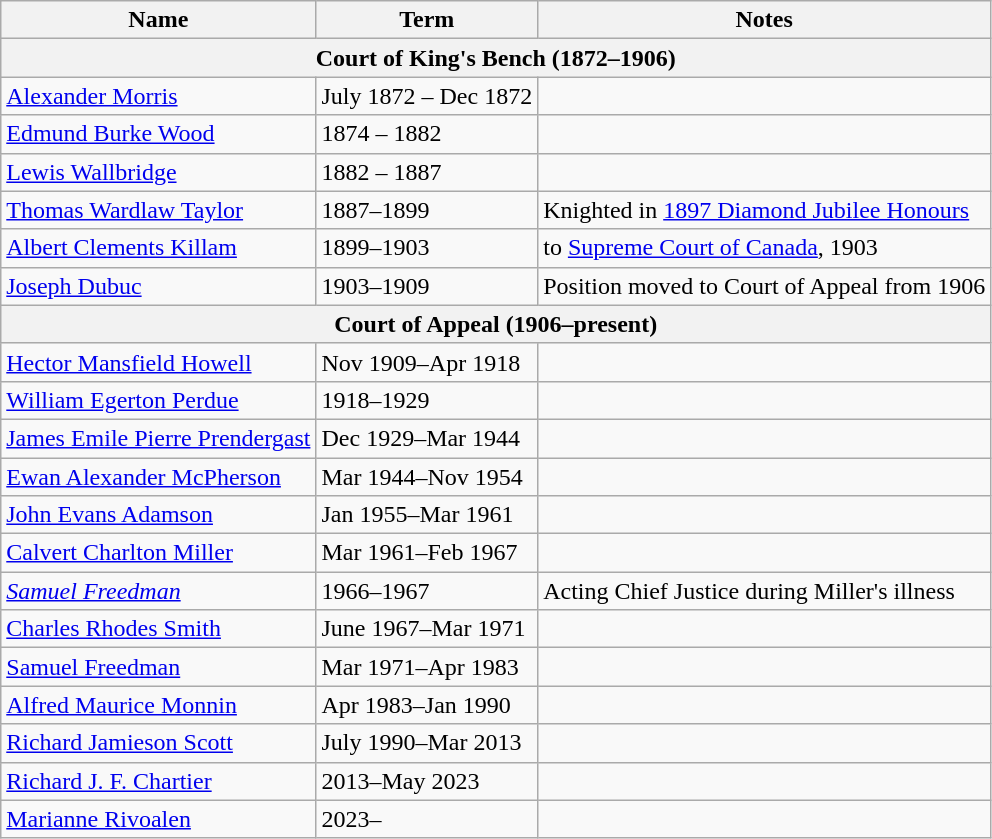<table class="wikitable">
<tr>
<th>Name</th>
<th>Term</th>
<th>Notes</th>
</tr>
<tr>
<th colspan="3">Court of King's Bench (1872–1906)</th>
</tr>
<tr>
<td><a href='#'>Alexander Morris</a></td>
<td>July 1872 – Dec 1872</td>
<td></td>
</tr>
<tr>
<td><a href='#'>Edmund Burke Wood</a></td>
<td>1874 – 1882</td>
<td></td>
</tr>
<tr>
<td><a href='#'>Lewis Wallbridge</a></td>
<td>1882 – 1887</td>
<td></td>
</tr>
<tr>
<td><a href='#'>Thomas Wardlaw Taylor</a></td>
<td>1887–1899</td>
<td>Knighted in <a href='#'>1897 Diamond Jubilee Honours</a></td>
</tr>
<tr>
<td><a href='#'>Albert Clements Killam</a></td>
<td>1899–1903</td>
<td>to <a href='#'>Supreme Court of Canada</a>, 1903</td>
</tr>
<tr>
<td><a href='#'>Joseph Dubuc</a></td>
<td>1903–1909</td>
<td>Position moved to Court of Appeal from 1906</td>
</tr>
<tr>
<th colspan="3">Court of Appeal (1906–present)</th>
</tr>
<tr>
<td><a href='#'>Hector Mansfield Howell</a></td>
<td>Nov 1909–Apr 1918</td>
<td></td>
</tr>
<tr>
<td><a href='#'>William Egerton Perdue</a></td>
<td>1918–1929</td>
<td></td>
</tr>
<tr>
<td><a href='#'>James Emile Pierre Prendergast</a></td>
<td>Dec 1929–Mar 1944</td>
<td></td>
</tr>
<tr>
<td><a href='#'>Ewan Alexander McPherson</a></td>
<td>Mar 1944–Nov 1954</td>
<td></td>
</tr>
<tr>
<td><a href='#'>John Evans Adamson</a></td>
<td>Jan 1955–Mar 1961</td>
<td></td>
</tr>
<tr>
<td><a href='#'>Calvert Charlton Miller</a></td>
<td>Mar 1961–Feb 1967</td>
<td></td>
</tr>
<tr>
<td><em><a href='#'>Samuel Freedman</a></em></td>
<td>1966–1967</td>
<td>Acting Chief Justice during Miller's illness</td>
</tr>
<tr>
<td><a href='#'>Charles Rhodes Smith</a></td>
<td>June 1967–Mar 1971</td>
<td></td>
</tr>
<tr>
<td><a href='#'>Samuel Freedman</a></td>
<td>Mar 1971–Apr 1983</td>
<td></td>
</tr>
<tr>
<td><a href='#'>Alfred Maurice Monnin</a></td>
<td>Apr 1983–Jan 1990</td>
<td></td>
</tr>
<tr>
<td><a href='#'>Richard Jamieson Scott</a></td>
<td>July 1990–Mar 2013</td>
<td></td>
</tr>
<tr>
<td><a href='#'>Richard J. F. Chartier</a></td>
<td>2013–May 2023</td>
<td></td>
</tr>
<tr>
<td><a href='#'>Marianne Rivoalen</a></td>
<td>2023–</td>
</tr>
</table>
